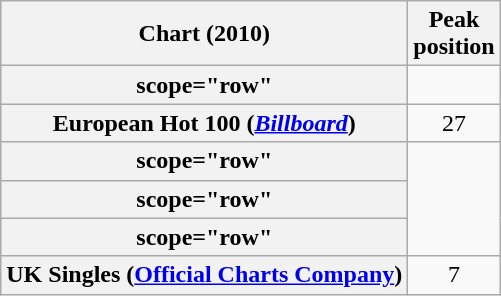<table class="wikitable sortable plainrowheaders">
<tr>
<th>Chart (2010)</th>
<th>Peak<br>position</th>
</tr>
<tr>
<th>scope="row"</th>
</tr>
<tr>
<th scope="row">European Hot 100 (<a href='#'><em>Billboard</em></a>)</th>
<td style="text-align:center;">27</td>
</tr>
<tr>
<th>scope="row"</th>
</tr>
<tr>
<th>scope="row"</th>
</tr>
<tr>
<th>scope="row"</th>
</tr>
<tr>
<th scope="row">UK Singles (<a href='#'>Official Charts Company</a>)</th>
<td style="text-align:center;">7</td>
</tr>
</table>
